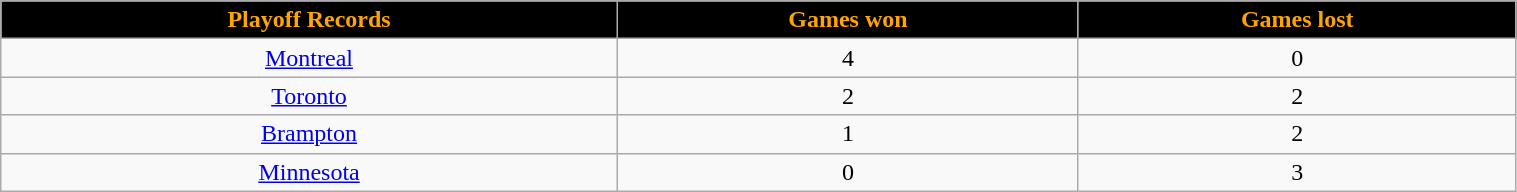<table class="wikitable" width="80%">
<tr align="center"  style="background:black;color:orange;">
<td><strong>Playoff Records</strong></td>
<td><strong>Games won</strong></td>
<td><strong>Games lost</strong></td>
</tr>
<tr align="center" bgcolor="">
<td><a href='#'>Montreal</a></td>
<td>4</td>
<td>0</td>
</tr>
<tr align="center" bgcolor="">
<td><a href='#'>Toronto</a></td>
<td>2</td>
<td>2</td>
</tr>
<tr align="center" bgcolor="">
<td><a href='#'>Brampton</a></td>
<td>1</td>
<td>2</td>
</tr>
<tr align="center" bgcolor="">
<td><a href='#'>Minnesota</a></td>
<td>0</td>
<td>3</td>
</tr>
</table>
